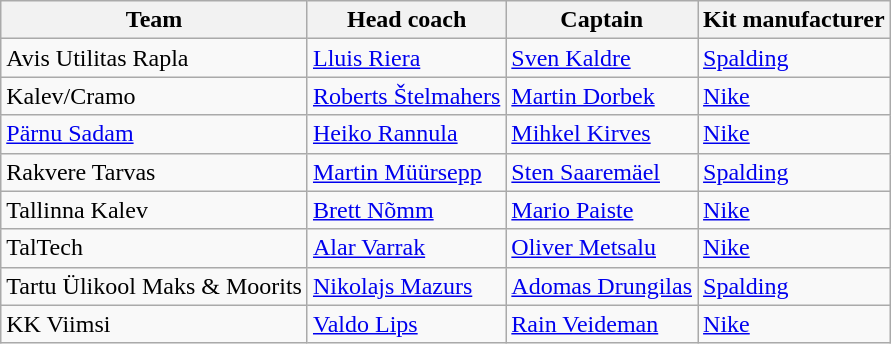<table class="wikitable sortable">
<tr>
<th>Team</th>
<th>Head coach</th>
<th>Captain</th>
<th>Kit manufacturer</th>
</tr>
<tr>
<td> Avis Utilitas Rapla</td>
<td> <a href='#'>Lluis Riera</a></td>
<td> <a href='#'>Sven Kaldre</a></td>
<td><a href='#'>Spalding</a></td>
</tr>
<tr>
<td> Kalev/Cramo</td>
<td> <a href='#'>Roberts Štelmahers</a></td>
<td> <a href='#'>Martin Dorbek</a></td>
<td><a href='#'>Nike</a></td>
</tr>
<tr>
<td> <a href='#'>Pärnu Sadam</a></td>
<td> <a href='#'>Heiko Rannula</a></td>
<td> <a href='#'>Mihkel Kirves</a></td>
<td><a href='#'>Nike</a></td>
</tr>
<tr>
<td> Rakvere Tarvas</td>
<td> <a href='#'>Martin Müürsepp</a></td>
<td> <a href='#'>Sten Saaremäel</a></td>
<td><a href='#'>Spalding</a></td>
</tr>
<tr>
<td> Tallinna Kalev</td>
<td> <a href='#'>Brett Nõmm</a></td>
<td> <a href='#'>Mario Paiste</a></td>
<td><a href='#'>Nike</a></td>
</tr>
<tr>
<td> TalTech</td>
<td> <a href='#'>Alar Varrak</a></td>
<td> <a href='#'>Oliver Metsalu</a></td>
<td><a href='#'>Nike</a></td>
</tr>
<tr>
<td> Tartu Ülikool Maks & Moorits</td>
<td> <a href='#'>Nikolajs Mazurs</a></td>
<td> <a href='#'>Adomas Drungilas</a></td>
<td><a href='#'>Spalding</a></td>
</tr>
<tr>
<td> KK Viimsi</td>
<td> <a href='#'>Valdo Lips</a></td>
<td> <a href='#'>Rain Veideman</a></td>
<td><a href='#'>Nike</a></td>
</tr>
</table>
